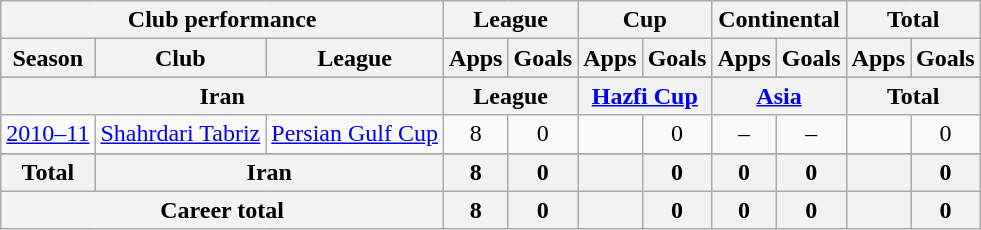<table class="wikitable" style="text-align:center">
<tr>
<th colspan=3>Club performance</th>
<th colspan=2>League</th>
<th colspan=2>Cup</th>
<th colspan=2>Continental</th>
<th colspan=2>Total</th>
</tr>
<tr>
<th>Season</th>
<th>Club</th>
<th>League</th>
<th>Apps</th>
<th>Goals</th>
<th>Apps</th>
<th>Goals</th>
<th>Apps</th>
<th>Goals</th>
<th>Apps</th>
<th>Goals</th>
</tr>
<tr>
</tr>
<tr>
<th colspan=3>Iran</th>
<th colspan=2>League</th>
<th colspan=2><a href='#'>Hazfi Cup</a></th>
<th colspan=2><a href='#'>Asia</a></th>
<th colspan=2>Total</th>
</tr>
<tr>
<td><a href='#'>2010–11</a></td>
<td rowspan="1"><a href='#'>Shahrdari Tabriz</a></td>
<td rowspan="1"><a href='#'>Persian Gulf Cup</a></td>
<td>8</td>
<td>0</td>
<td></td>
<td>0</td>
<td>–</td>
<td>–</td>
<td></td>
<td>0</td>
</tr>
<tr>
</tr>
<tr>
<th rowspan=1>Total</th>
<th colspan=2>Iran</th>
<th>8</th>
<th>0</th>
<th></th>
<th>0</th>
<th>0</th>
<th>0</th>
<th></th>
<th>0</th>
</tr>
<tr>
<th colspan=3>Career total</th>
<th>8</th>
<th>0</th>
<th></th>
<th>0</th>
<th>0</th>
<th>0</th>
<th></th>
<th>0</th>
</tr>
</table>
